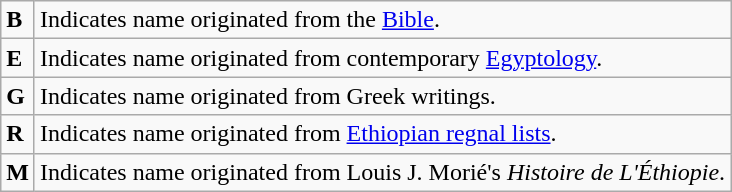<table class="wikitable">
<tr>
<td><strong>B</strong></td>
<td>Indicates name originated from the <a href='#'>Bible</a>.</td>
</tr>
<tr>
<td><strong>E</strong></td>
<td>Indicates name originated from contemporary <a href='#'>Egyptology</a>.</td>
</tr>
<tr>
<td><strong>G</strong></td>
<td>Indicates name originated from Greek writings.</td>
</tr>
<tr>
<td><strong>R</strong></td>
<td>Indicates name originated from <a href='#'>Ethiopian regnal lists</a>.</td>
</tr>
<tr>
<td><strong>M</strong></td>
<td>Indicates name originated from Louis J. Morié's <em>Histoire de L'Éthiopie</em>.</td>
</tr>
</table>
